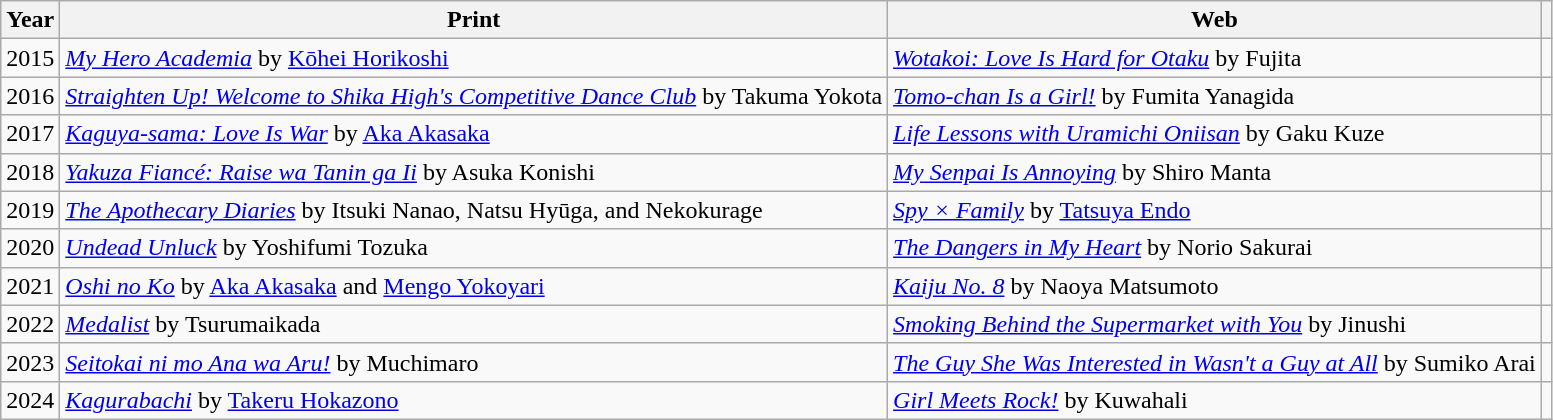<table class="wikitable">
<tr>
<th>Year</th>
<th>Print</th>
<th>Web</th>
<th></th>
</tr>
<tr>
<td>2015</td>
<td><em><a href='#'>My Hero Academia</a></em> by <a href='#'>Kōhei Horikoshi</a></td>
<td><em><a href='#'>Wotakoi: Love Is Hard for Otaku</a></em> by Fujita</td>
<td align="center"></td>
</tr>
<tr>
<td>2016</td>
<td><em><a href='#'>Straighten Up! Welcome to Shika High's Competitive Dance Club</a></em> by Takuma Yokota</td>
<td><em><a href='#'>Tomo-chan Is a Girl!</a></em> by Fumita Yanagida</td>
<td align="center"></td>
</tr>
<tr>
<td>2017</td>
<td><em><a href='#'>Kaguya-sama: Love Is War</a></em> by <a href='#'>Aka Akasaka</a></td>
<td><em><a href='#'>Life Lessons with Uramichi Oniisan</a></em> by Gaku Kuze</td>
<td align="center"></td>
</tr>
<tr>
<td>2018</td>
<td><em><a href='#'>Yakuza Fiancé: Raise wa Tanin ga Ii</a></em> by Asuka Konishi</td>
<td><em><a href='#'>My Senpai Is Annoying</a></em> by Shiro Manta</td>
<td align="center"></td>
</tr>
<tr>
<td>2019</td>
<td><em><a href='#'>The Apothecary Diaries</a></em> by Itsuki Nanao, Natsu Hyūga, and Nekokurage</td>
<td><em><a href='#'>Spy × Family</a></em> by <a href='#'>Tatsuya Endo</a></td>
<td align="center"></td>
</tr>
<tr>
<td>2020</td>
<td><em><a href='#'>Undead Unluck</a></em> by Yoshifumi Tozuka</td>
<td><em><a href='#'>The Dangers in My Heart</a></em> by Norio Sakurai</td>
<td align="center"></td>
</tr>
<tr>
<td>2021</td>
<td><em><a href='#'>Oshi no Ko</a></em> by <a href='#'>Aka Akasaka</a> and <a href='#'>Mengo Yokoyari</a></td>
<td><em><a href='#'>Kaiju No. 8</a></em> by Naoya Matsumoto</td>
<td align="center"></td>
</tr>
<tr>
<td>2022</td>
<td><em><a href='#'>Medalist</a></em> by Tsurumaikada</td>
<td><em><a href='#'>Smoking Behind the Supermarket with You</a></em> by Jinushi</td>
<td align="center"></td>
</tr>
<tr>
<td>2023</td>
<td><em><a href='#'>Seitokai ni mo Ana wa Aru!</a></em> by Muchimaro</td>
<td><em><a href='#'>The Guy She Was Interested in Wasn't a Guy at All</a></em> by Sumiko Arai</td>
<td align="center"></td>
</tr>
<tr>
<td>2024</td>
<td><em><a href='#'>Kagurabachi</a></em> by <a href='#'>Takeru Hokazono</a></td>
<td><em><a href='#'>Girl Meets Rock!</a></em> by Kuwahali</td>
<td align="center"></td>
</tr>
</table>
